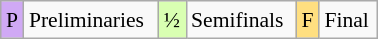<table class="wikitable" style="margin:0.5em auto; font-size:90%; line-height:1.25em;" width=20%;>
<tr>
<td style="background-color:#D0A9F5;text-align:center;">P</td>
<td>Preliminaries</td>
<td style="background-color:#D9FFB2;text-align:center;">½</td>
<td>Semifinals</td>
<td style="background-color:#FFDF80;text-align:center;">F</td>
<td>Final</td>
</tr>
</table>
